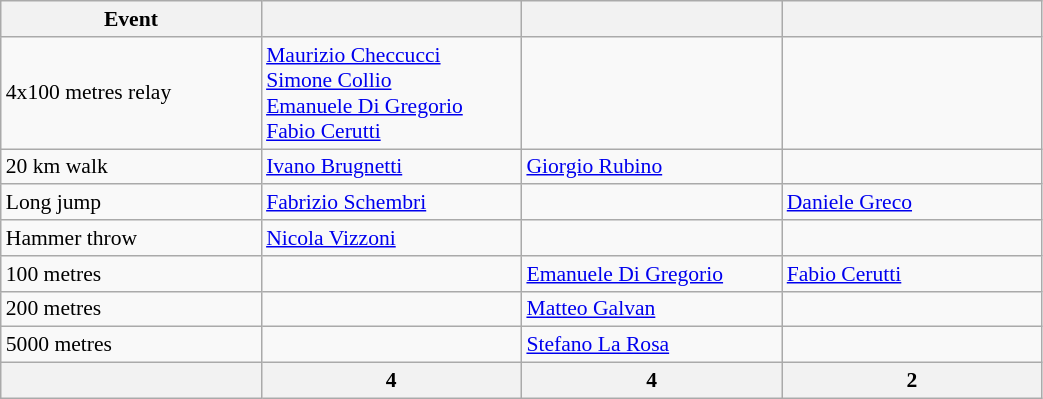<table class="wikitable" width=55% style="font-size:90%; text-align:left;">
<tr>
<th width=25%>Event</th>
<th width=25%></th>
<th width=25%></th>
<th width=25%></th>
</tr>
<tr>
<td>4x100 metres relay</td>
<td><a href='#'>Maurizio Checcucci</a><br><a href='#'>Simone Collio</a><br><a href='#'>Emanuele Di Gregorio</a><br><a href='#'>Fabio Cerutti</a></td>
<td></td>
<td></td>
</tr>
<tr>
<td>20 km walk</td>
<td><a href='#'>Ivano Brugnetti</a></td>
<td><a href='#'>Giorgio Rubino</a></td>
<td></td>
</tr>
<tr>
<td>Long jump</td>
<td><a href='#'>Fabrizio Schembri</a></td>
<td></td>
<td><a href='#'>Daniele Greco</a></td>
</tr>
<tr>
<td>Hammer throw</td>
<td><a href='#'>Nicola Vizzoni</a></td>
<td></td>
<td></td>
</tr>
<tr>
<td>100 metres</td>
<td></td>
<td><a href='#'>Emanuele Di Gregorio</a></td>
<td><a href='#'>Fabio Cerutti</a></td>
</tr>
<tr>
<td>200 metres</td>
<td></td>
<td><a href='#'>Matteo Galvan</a></td>
<td></td>
</tr>
<tr>
<td>5000 metres</td>
<td></td>
<td><a href='#'>Stefano La Rosa</a></td>
<td></td>
</tr>
<tr>
<th></th>
<th>4</th>
<th>4</th>
<th>2</th>
</tr>
</table>
